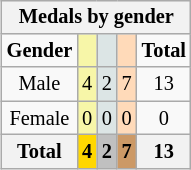<table class="wikitable" style="font-size:85%; float:right">
<tr style="background:#efefef;">
<th colspan=5><strong>Medals by gender</strong></th>
</tr>
<tr align=center>
<td><strong>Gender</strong></td>
<td style="background:#f7f6a8;"></td>
<td style="background:#dce5e5;"></td>
<td style="background:#ffdab9;"></td>
<td><strong>Total</strong></td>
</tr>
<tr align=center>
<td>Male</td>
<td style="background:#F7F6A8;">4</td>
<td style="background:#DCE5E5;">2</td>
<td style="background:#FFDAB9;">7</td>
<td>13</td>
</tr>
<tr align=center>
<td>Female</td>
<td style="background:#F7F6A8;">0</td>
<td style="background:#DCE5E5;">0</td>
<td style="background:#FFDAB9;">0</td>
<td>0</td>
</tr>
<tr align=center>
<th><strong>Total</strong></th>
<th style="background:gold;"><strong>4</strong></th>
<th style="background:silver;"><strong>2</strong></th>
<th style="background:#c96;"><strong>7</strong></th>
<th><strong>13</strong></th>
</tr>
</table>
